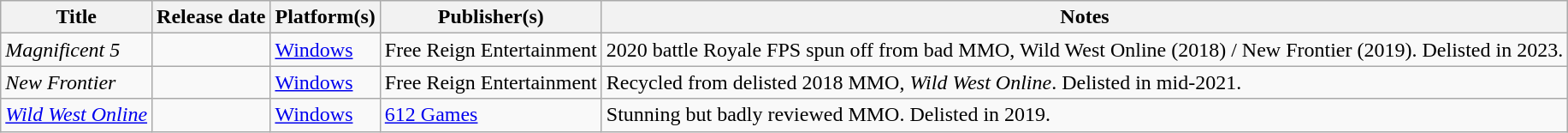<table class="wikitable sortable">
<tr>
<th>Title</th>
<th>Release date</th>
<th>Platform(s)</th>
<th>Publisher(s)</th>
<th>Notes</th>
</tr>
<tr>
<td><em>Magnificent 5</em></td>
<td></td>
<td><a href='#'>Windows</a></td>
<td>Free Reign Entertainment</td>
<td>2020 battle Royale FPS spun off from bad MMO, Wild West Online (2018) / New Frontier (2019). Delisted in 2023.</td>
</tr>
<tr>
<td><em>New Frontier</em></td>
<td></td>
<td><a href='#'>Windows</a></td>
<td>Free Reign Entertainment</td>
<td>Recycled from delisted 2018 MMO, <em>Wild West Online</em>. Delisted in mid-2021.</td>
</tr>
<tr>
<td><em><a href='#'>Wild West Online</a></em></td>
<td></td>
<td><a href='#'>Windows</a></td>
<td><a href='#'>612 Games</a></td>
<td>Stunning but badly reviewed MMO. Delisted in 2019.</td>
</tr>
</table>
